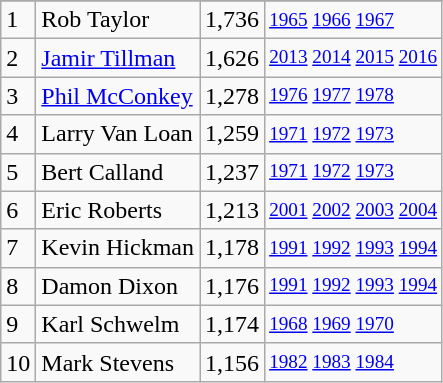<table class="wikitable">
<tr>
</tr>
<tr>
<td>1</td>
<td>Rob Taylor</td>
<td>1,736</td>
<td style="font-size:80%;"><a href='#'>1965</a> <a href='#'>1966</a> <a href='#'>1967</a></td>
</tr>
<tr>
<td>2</td>
<td><a href='#'>Jamir Tillman</a></td>
<td>1,626</td>
<td style="font-size:80%;"><a href='#'>2013</a> <a href='#'>2014</a> <a href='#'>2015</a> <a href='#'>2016</a></td>
</tr>
<tr>
<td>3</td>
<td><a href='#'>Phil McConkey</a></td>
<td>1,278</td>
<td style="font-size:80%;"><a href='#'>1976</a> <a href='#'>1977</a> <a href='#'>1978</a></td>
</tr>
<tr>
<td>4</td>
<td>Larry Van Loan</td>
<td>1,259</td>
<td style="font-size:80%;"><a href='#'>1971</a> <a href='#'>1972</a> <a href='#'>1973</a></td>
</tr>
<tr>
<td>5</td>
<td>Bert Calland</td>
<td>1,237</td>
<td style="font-size:80%;"><a href='#'>1971</a> <a href='#'>1972</a> <a href='#'>1973</a></td>
</tr>
<tr>
<td>6</td>
<td>Eric Roberts</td>
<td>1,213</td>
<td style="font-size:80%;"><a href='#'>2001</a> <a href='#'>2002</a> <a href='#'>2003</a> <a href='#'>2004</a></td>
</tr>
<tr>
<td>7</td>
<td>Kevin Hickman</td>
<td>1,178</td>
<td style="font-size:80%;"><a href='#'>1991</a> <a href='#'>1992</a> <a href='#'>1993</a> <a href='#'>1994</a></td>
</tr>
<tr>
<td>8</td>
<td>Damon Dixon</td>
<td>1,176</td>
<td style="font-size:80%;"><a href='#'>1991</a> <a href='#'>1992</a> <a href='#'>1993</a> <a href='#'>1994</a></td>
</tr>
<tr>
<td>9</td>
<td>Karl Schwelm</td>
<td>1,174</td>
<td style="font-size:80%;"><a href='#'>1968</a> <a href='#'>1969</a> <a href='#'>1970</a></td>
</tr>
<tr>
<td>10</td>
<td>Mark Stevens</td>
<td>1,156</td>
<td style="font-size:80%;"><a href='#'>1982</a> <a href='#'>1983</a> <a href='#'>1984</a></td>
</tr>
</table>
